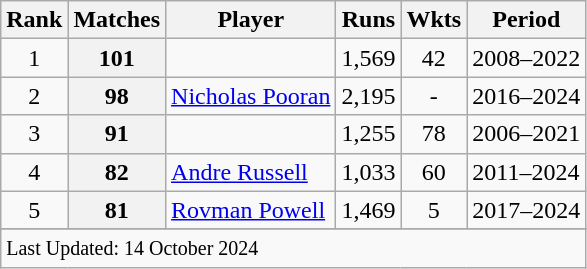<table class="wikitable plainrowheaders sortable">
<tr>
<th scope=col>Rank</th>
<th scope=col>Matches</th>
<th scope=col>Player</th>
<th scope=col>Runs</th>
<th scope=col>Wkts</th>
<th scope=col>Period</th>
</tr>
<tr>
<td align=center>1</td>
<th scope=row style=text-align:center;>101</th>
<td></td>
<td align=center>1,569</td>
<td align=center>42</td>
<td>2008–2022</td>
</tr>
<tr>
<td align=center>2</td>
<th scope=row style=text-align:center;>98</th>
<td><a href='#'>Nicholas Pooran</a></td>
<td align=center>2,195</td>
<td align=center>-</td>
<td>2016–2024</td>
</tr>
<tr>
<td align=center>3</td>
<th scope=row style=text-align:center;>91</th>
<td></td>
<td align=center>1,255</td>
<td align=center>78</td>
<td>2006–2021</td>
</tr>
<tr>
<td align=center>4</td>
<th scope=row style=text-align:center;>82</th>
<td><a href='#'>Andre Russell</a></td>
<td align=center>1,033</td>
<td align=center>60</td>
<td>2011–2024</td>
</tr>
<tr>
<td align=center>5</td>
<th scope=row style=text-align:center;>81</th>
<td><a href='#'>Rovman Powell</a></td>
<td align=center>1,469</td>
<td align=center>5</td>
<td>2017–2024</td>
</tr>
<tr>
</tr>
<tr class=sortbottom>
<td colspan=6><small>Last Updated: 14 October 2024</small></td>
</tr>
</table>
